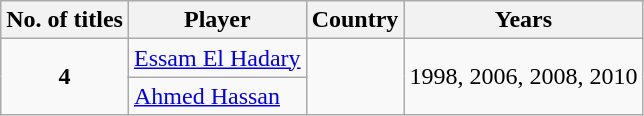<table class=wikitable>
<tr>
<th>No. of titles</th>
<th>Player</th>
<th>Country</th>
<th>Years</th>
</tr>
<tr>
<td rowspan=2 style=text-align:center><strong>4</strong></td>
<td><a href='#'>Essam El Hadary</a></td>
<td rowspan=2></td>
<td rowspan=2>1998, 2006, 2008, 2010</td>
</tr>
<tr>
<td><a href='#'>Ahmed Hassan</a></td>
</tr>
</table>
